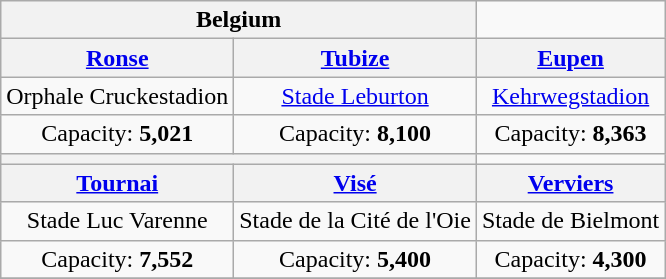<table class="wikitable" style="text-align:center">
<tr>
<th colspan="2">Belgium</th>
</tr>
<tr>
<th><a href='#'>Ronse</a></th>
<th><a href='#'>Tubize</a></th>
<th><a href='#'>Eupen</a></th>
</tr>
<tr>
<td>Orphale Cruckestadion</td>
<td><a href='#'>Stade Leburton</a></td>
<td><a href='#'>Kehrwegstadion</a></td>
</tr>
<tr>
<td>Capacity: <strong>5,021</strong></td>
<td>Capacity: <strong>8,100</strong></td>
<td>Capacity: <strong>8,363</strong></td>
</tr>
<tr>
<th colspan="2"></th>
</tr>
<tr>
<th><a href='#'>Tournai</a></th>
<th><a href='#'>Visé</a></th>
<th><a href='#'>Verviers</a></th>
</tr>
<tr>
<td>Stade Luc Varenne</td>
<td>Stade de la Cité de l'Oie</td>
<td>Stade de Bielmont</td>
</tr>
<tr>
<td>Capacity: <strong>7,552</strong></td>
<td>Capacity: <strong>5,400</strong></td>
<td>Capacity: <strong>4,300</strong></td>
</tr>
<tr>
</tr>
</table>
